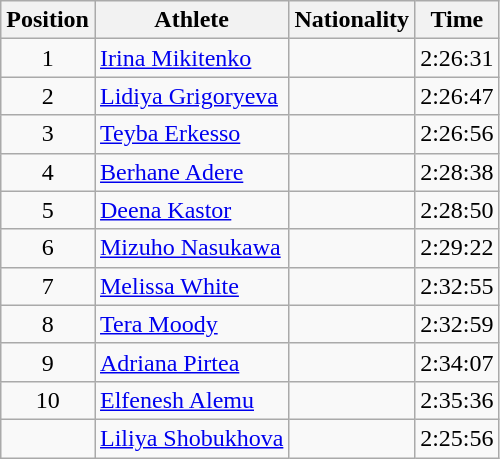<table class="wikitable sortable">
<tr>
<th>Position</th>
<th>Athlete</th>
<th>Nationality</th>
<th>Time</th>
</tr>
<tr>
<td style="text-align:center">1</td>
<td><a href='#'>Irina Mikitenko</a></td>
<td></td>
<td>2:26:31</td>
</tr>
<tr>
<td style="text-align:center">2</td>
<td><a href='#'>Lidiya Grigoryeva</a></td>
<td></td>
<td>2:26:47</td>
</tr>
<tr>
<td style="text-align:center">3</td>
<td><a href='#'>Teyba Erkesso</a></td>
<td></td>
<td>2:26:56</td>
</tr>
<tr>
<td style="text-align:center">4</td>
<td><a href='#'>Berhane Adere</a></td>
<td></td>
<td>2:28:38</td>
</tr>
<tr>
<td style="text-align:center">5</td>
<td><a href='#'>Deena Kastor</a></td>
<td></td>
<td>2:28:50</td>
</tr>
<tr>
<td style="text-align:center">6</td>
<td><a href='#'>Mizuho Nasukawa</a></td>
<td></td>
<td>2:29:22</td>
</tr>
<tr>
<td style="text-align:center">7</td>
<td><a href='#'>Melissa White</a></td>
<td></td>
<td>2:32:55</td>
</tr>
<tr>
<td style="text-align:center">8</td>
<td><a href='#'>Tera Moody</a></td>
<td></td>
<td>2:32:59</td>
</tr>
<tr>
<td style="text-align:center">9</td>
<td><a href='#'>Adriana Pirtea</a></td>
<td></td>
<td>2:34:07</td>
</tr>
<tr>
<td style="text-align:center">10</td>
<td><a href='#'>Elfenesh Alemu</a></td>
<td></td>
<td>2:35:36</td>
</tr>
<tr>
<td style="text-align:center"></td>
<td><a href='#'>Liliya Shobukhova</a></td>
<td></td>
<td>2:25:56</td>
</tr>
</table>
